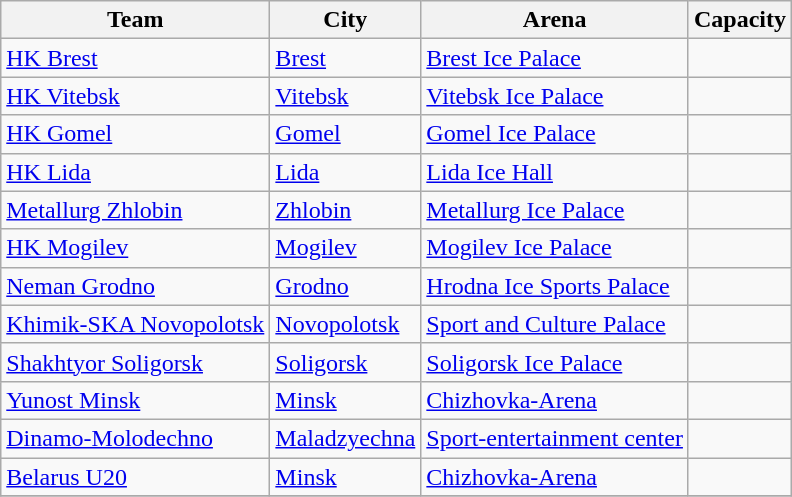<table class="wikitable sortable">
<tr>
<th>Team</th>
<th>City</th>
<th>Arena</th>
<th>Capacity</th>
</tr>
<tr>
<td><a href='#'>HK Brest</a></td>
<td><a href='#'>Brest</a></td>
<td><a href='#'>Brest Ice Palace</a></td>
<td></td>
</tr>
<tr>
<td><a href='#'>HK Vitebsk</a></td>
<td><a href='#'>Vitebsk</a></td>
<td><a href='#'>Vitebsk Ice Palace</a></td>
<td></td>
</tr>
<tr>
<td><a href='#'>HK Gomel</a></td>
<td><a href='#'>Gomel</a></td>
<td><a href='#'>Gomel Ice Palace</a></td>
<td></td>
</tr>
<tr>
<td><a href='#'>HK Lida</a></td>
<td><a href='#'>Lida</a></td>
<td><a href='#'>Lida Ice Hall</a></td>
<td></td>
</tr>
<tr>
<td><a href='#'>Metallurg Zhlobin</a></td>
<td><a href='#'>Zhlobin</a></td>
<td><a href='#'>Metallurg Ice Palace</a></td>
<td></td>
</tr>
<tr>
<td><a href='#'>HK Mogilev</a></td>
<td><a href='#'>Mogilev</a></td>
<td><a href='#'>Mogilev Ice Palace</a></td>
<td></td>
</tr>
<tr>
<td><a href='#'>Neman Grodno</a></td>
<td><a href='#'>Grodno</a></td>
<td><a href='#'>Hrodna Ice Sports Palace</a></td>
<td></td>
</tr>
<tr>
<td><a href='#'>Khimik-SKA Novopolotsk</a></td>
<td><a href='#'>Novopolotsk</a></td>
<td><a href='#'>Sport and Culture Palace</a></td>
<td></td>
</tr>
<tr>
<td><a href='#'>Shakhtyor Soligorsk</a></td>
<td><a href='#'>Soligorsk</a></td>
<td><a href='#'>Soligorsk Ice Palace</a></td>
<td></td>
</tr>
<tr>
<td><a href='#'>Yunost Minsk</a></td>
<td><a href='#'>Minsk</a></td>
<td><a href='#'>Chizhovka-Arena</a></td>
<td></td>
</tr>
<tr>
<td><a href='#'>Dinamo-Molodechno</a></td>
<td><a href='#'>Maladzyechna</a></td>
<td><a href='#'>Sport-entertainment center</a></td>
<td></td>
</tr>
<tr>
<td><a href='#'>Belarus U20</a></td>
<td><a href='#'>Minsk</a></td>
<td><a href='#'>Chizhovka-Arena</a></td>
<td></td>
</tr>
<tr>
</tr>
</table>
